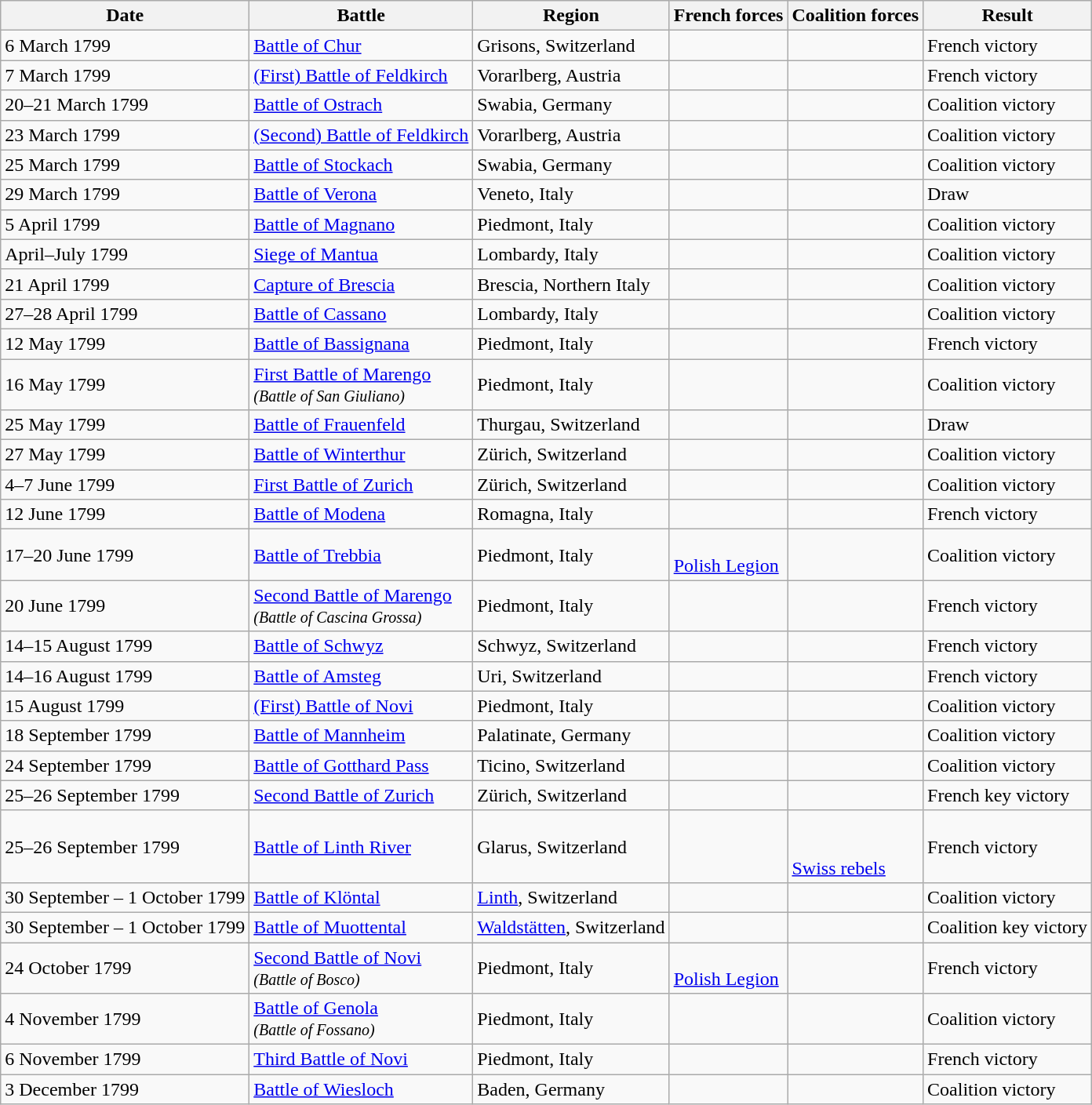<table class="wikitable sortable">
<tr>
<th data-sort-type=date>Date</th>
<th>Battle</th>
<th>Region</th>
<th>French forces</th>
<th>Coalition forces</th>
<th>Result</th>
</tr>
<tr>
<td>6 March 1799</td>
<td><a href='#'>Battle of Chur</a></td>
<td>Grisons, Switzerland</td>
<td></td>
<td></td>
<td>French victory</td>
</tr>
<tr>
<td>7 March 1799</td>
<td><a href='#'>(First) Battle of Feldkirch</a></td>
<td>Vorarlberg, Austria</td>
<td></td>
<td></td>
<td>French victory</td>
</tr>
<tr>
<td>20–21 March 1799</td>
<td><a href='#'>Battle of Ostrach</a></td>
<td>Swabia, Germany</td>
<td></td>
<td></td>
<td>Coalition victory</td>
</tr>
<tr>
<td>23 March 1799</td>
<td><a href='#'>(Second) Battle of Feldkirch</a></td>
<td>Vorarlberg, Austria</td>
<td></td>
<td></td>
<td>Coalition victory</td>
</tr>
<tr>
<td>25 March 1799</td>
<td><a href='#'>Battle of Stockach</a></td>
<td>Swabia, Germany</td>
<td></td>
<td></td>
<td>Coalition victory</td>
</tr>
<tr>
<td>29 March 1799</td>
<td><a href='#'>Battle of Verona</a></td>
<td>Veneto, Italy</td>
<td></td>
<td></td>
<td>Draw</td>
</tr>
<tr>
<td>5 April 1799</td>
<td><a href='#'>Battle of Magnano</a></td>
<td>Piedmont, Italy</td>
<td></td>
<td></td>
<td>Coalition victory</td>
</tr>
<tr>
<td>April–July 1799</td>
<td><a href='#'>Siege of Mantua</a></td>
<td>Lombardy, Italy</td>
<td></td>
<td></td>
<td>Coalition victory</td>
</tr>
<tr>
<td>21 April 1799</td>
<td><a href='#'>Capture of Brescia</a></td>
<td>Brescia, Northern Italy</td>
<td></td>
<td><br></td>
<td>Coalition victory</td>
</tr>
<tr>
<td>27–28 April 1799</td>
<td><a href='#'>Battle of Cassano</a></td>
<td>Lombardy, Italy</td>
<td></td>
<td><br></td>
<td>Coalition victory</td>
</tr>
<tr>
<td>12 May 1799</td>
<td><a href='#'>Battle of Bassignana</a></td>
<td>Piedmont, Italy</td>
<td></td>
<td><br></td>
<td>French victory</td>
</tr>
<tr>
<td>16 May 1799</td>
<td><a href='#'>First Battle of Marengo</a><br><small><em>(Battle of San Giuliano)</em></small></td>
<td>Piedmont, Italy</td>
<td></td>
<td><br></td>
<td>Coalition victory</td>
</tr>
<tr>
<td>25 May 1799</td>
<td><a href='#'>Battle of Frauenfeld</a></td>
<td>Thurgau, Switzerland</td>
<td><br></td>
<td></td>
<td>Draw</td>
</tr>
<tr>
<td>27 May 1799</td>
<td><a href='#'>Battle of Winterthur</a></td>
<td>Zürich, Switzerland</td>
<td></td>
<td></td>
<td>Coalition victory</td>
</tr>
<tr>
<td>4–7 June 1799</td>
<td><a href='#'>First Battle of Zurich</a></td>
<td>Zürich, Switzerland</td>
<td></td>
<td></td>
<td>Coalition victory</td>
</tr>
<tr>
<td>12 June 1799</td>
<td><a href='#'>Battle of Modena</a></td>
<td>Romagna, Italy</td>
<td></td>
<td></td>
<td>French victory</td>
</tr>
<tr>
<td>17–20 June 1799</td>
<td><a href='#'>Battle of Trebbia</a></td>
<td>Piedmont, Italy</td>
<td><br> <a href='#'>Polish Legion</a></td>
<td><br></td>
<td>Coalition victory</td>
</tr>
<tr>
<td>20 June 1799</td>
<td><a href='#'>Second Battle of Marengo</a><br><small><em>(Battle of Cascina Grossa)</em></small></td>
<td>Piedmont, Italy</td>
<td></td>
<td></td>
<td>French victory</td>
</tr>
<tr>
<td>14–15 August 1799</td>
<td><a href='#'>Battle of Schwyz</a></td>
<td>Schwyz, Switzerland</td>
<td></td>
<td></td>
<td>French victory</td>
</tr>
<tr>
<td>14–16 August 1799</td>
<td><a href='#'>Battle of Amsteg</a></td>
<td>Uri, Switzerland</td>
<td></td>
<td></td>
<td>French victory</td>
</tr>
<tr>
<td>15 August 1799</td>
<td><a href='#'>(First) Battle of Novi</a></td>
<td>Piedmont, Italy</td>
<td></td>
<td><br></td>
<td>Coalition victory</td>
</tr>
<tr>
<td>18 September 1799</td>
<td><a href='#'>Battle of Mannheim</a></td>
<td>Palatinate, Germany</td>
<td></td>
<td></td>
<td>Coalition victory</td>
</tr>
<tr>
<td>24 September 1799</td>
<td><a href='#'>Battle of Gotthard Pass</a></td>
<td>Ticino, Switzerland</td>
<td></td>
<td><br></td>
<td>Coalition victory</td>
</tr>
<tr>
<td>25–26 September 1799</td>
<td><a href='#'>Second Battle of Zurich</a></td>
<td>Zürich, Switzerland</td>
<td></td>
<td><br></td>
<td>French key victory</td>
</tr>
<tr>
<td>25–26 September 1799</td>
<td><a href='#'>Battle of Linth River</a></td>
<td>Glarus, Switzerland</td>
<td></td>
<td><br><br> <a href='#'>Swiss rebels</a></td>
<td>French victory</td>
</tr>
<tr>
<td>30 September – 1 October 1799</td>
<td><a href='#'>Battle of Klöntal</a></td>
<td><a href='#'>Linth</a>, Switzerland</td>
<td></td>
<td><br></td>
<td>Coalition victory</td>
</tr>
<tr>
<td>30 September – 1 October 1799</td>
<td><a href='#'>Battle of Muottental</a></td>
<td><a href='#'>Waldstätten</a>, Switzerland</td>
<td></td>
<td></td>
<td>Coalition key victory</td>
</tr>
<tr>
<td>24 October 1799</td>
<td><a href='#'>Second Battle of Novi</a><br><small><em>(Battle of Bosco)</em></small></td>
<td>Piedmont, Italy</td>
<td><br> <a href='#'>Polish Legion</a></td>
<td></td>
<td>French victory</td>
</tr>
<tr>
<td>4 November 1799</td>
<td><a href='#'>Battle of Genola</a><br><small><em>(Battle of Fossano)</em></small></td>
<td>Piedmont, Italy</td>
<td></td>
<td></td>
<td>Coalition victory</td>
</tr>
<tr>
<td>6 November 1799</td>
<td><a href='#'>Third Battle of Novi</a></td>
<td>Piedmont, Italy</td>
<td></td>
<td></td>
<td>French victory</td>
</tr>
<tr>
<td>3 December 1799</td>
<td><a href='#'>Battle of Wiesloch</a></td>
<td>Baden, Germany</td>
<td></td>
<td></td>
<td>Coalition victory</td>
</tr>
</table>
